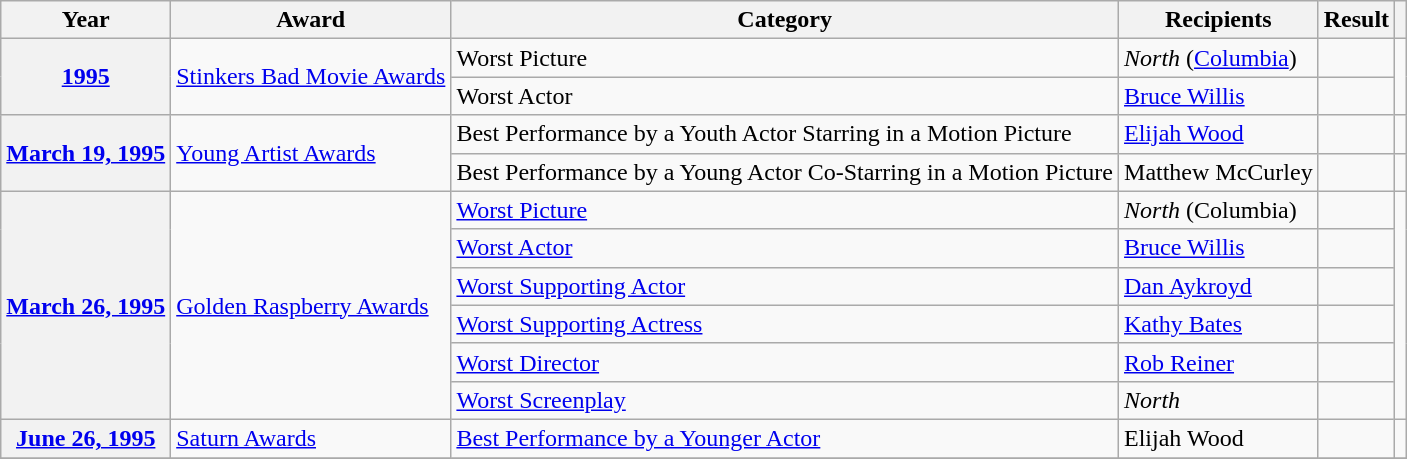<table class="wikitable plainrowheaders">
<tr>
<th scope="col">Year</th>
<th scope="col">Award</th>
<th scope="col">Category</th>
<th scope="col">Recipients</th>
<th scope="col">Result</th>
<th scope="col"></th>
</tr>
<tr>
<th scope="row" rowspan="2" style="text-align:center;"><a href='#'>1995</a></th>
<td rowspan="2"><a href='#'>Stinkers Bad Movie Awards</a></td>
<td>Worst Picture</td>
<td><em>North</em> (<a href='#'>Columbia</a>)</td>
<td></td>
<td rowspan="2"></td>
</tr>
<tr>
<td>Worst Actor</td>
<td><a href='#'>Bruce Willis</a></td>
<td></td>
</tr>
<tr>
<th rowspan="2" scope="row" style="text-align:center;"><a href='#'>March 19, 1995</a></th>
<td rowspan="2"><a href='#'>Young Artist Awards</a></td>
<td>Best Performance by a Youth Actor Starring in a Motion Picture</td>
<td><a href='#'>Elijah Wood</a></td>
<td></td>
<td></td>
</tr>
<tr>
<td>Best Performance by a Young Actor Co-Starring in a Motion Picture</td>
<td>Matthew McCurley</td>
<td></td>
<td></td>
</tr>
<tr>
<th scope="row" rowspan="6" style="text-align:center;"><a href='#'>March 26, 1995</a></th>
<td rowspan="6"><a href='#'>Golden Raspberry Awards</a></td>
<td><a href='#'>Worst Picture</a></td>
<td><em>North</em> (Columbia)</td>
<td></td>
<td rowspan="6"></td>
</tr>
<tr>
<td><a href='#'>Worst Actor</a></td>
<td><a href='#'>Bruce Willis</a></td>
<td></td>
</tr>
<tr>
<td><a href='#'>Worst Supporting Actor</a></td>
<td><a href='#'>Dan Aykroyd</a></td>
<td></td>
</tr>
<tr>
<td><a href='#'>Worst Supporting Actress</a></td>
<td><a href='#'>Kathy Bates</a></td>
<td></td>
</tr>
<tr>
<td><a href='#'>Worst Director</a></td>
<td><a href='#'>Rob Reiner</a></td>
<td></td>
</tr>
<tr>
<td><a href='#'>Worst Screenplay</a></td>
<td><em>North</em></td>
<td></td>
</tr>
<tr>
<th scope="row"><a href='#'>June 26, 1995</a></th>
<td><a href='#'>Saturn Awards</a></td>
<td><a href='#'>Best Performance by a Younger Actor</a></td>
<td>Elijah Wood</td>
<td></td>
<td></td>
</tr>
<tr>
</tr>
</table>
